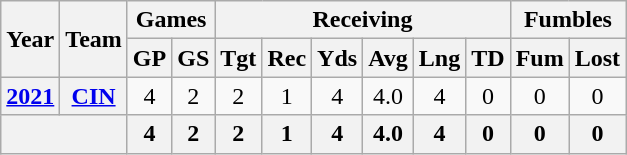<table class="wikitable" style="text-align: center;">
<tr>
<th rowspan="2">Year</th>
<th rowspan="2">Team</th>
<th colspan="2">Games</th>
<th colspan="6">Receiving</th>
<th colspan="2">Fumbles</th>
</tr>
<tr>
<th>GP</th>
<th>GS</th>
<th>Tgt</th>
<th>Rec</th>
<th>Yds</th>
<th>Avg</th>
<th>Lng</th>
<th>TD</th>
<th>Fum</th>
<th>Lost</th>
</tr>
<tr>
<th><a href='#'>2021</a></th>
<th><a href='#'>CIN</a></th>
<td>4</td>
<td>2</td>
<td>2</td>
<td>1</td>
<td>4</td>
<td>4.0</td>
<td>4</td>
<td>0</td>
<td>0</td>
<td>0</td>
</tr>
<tr>
<th colspan="2"></th>
<th>4</th>
<th>2</th>
<th>2</th>
<th>1</th>
<th>4</th>
<th>4.0</th>
<th>4</th>
<th>0</th>
<th>0</th>
<th>0</th>
</tr>
</table>
